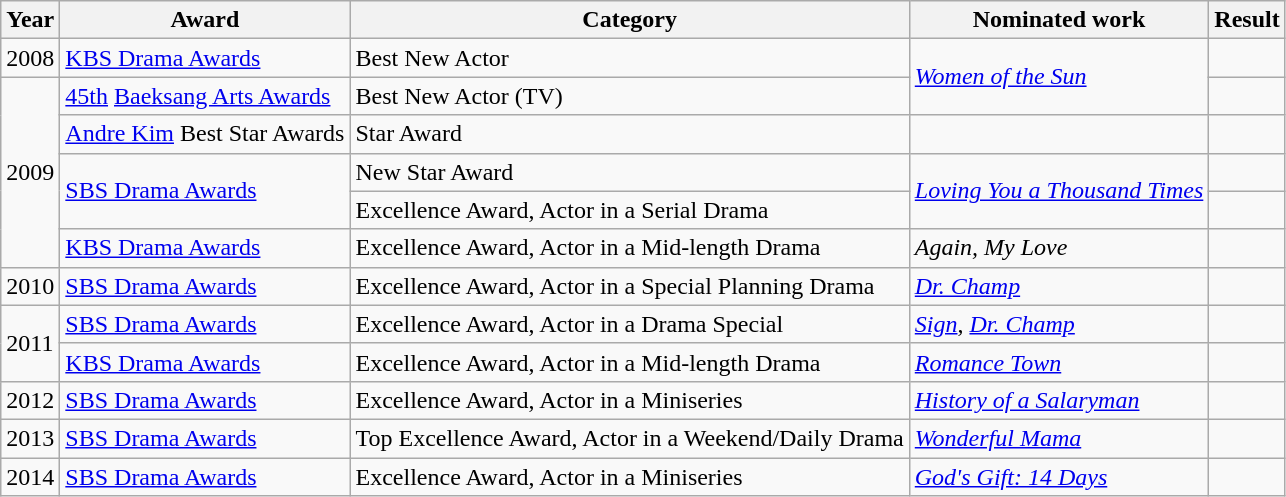<table class="wikitable">
<tr>
<th>Year</th>
<th>Award</th>
<th>Category</th>
<th>Nominated work</th>
<th>Result</th>
</tr>
<tr>
<td>2008</td>
<td><a href='#'>KBS Drama Awards</a></td>
<td>Best New Actor</td>
<td rowspan=2><em><a href='#'>Women of the Sun</a></em></td>
<td></td>
</tr>
<tr>
<td rowspan=5>2009</td>
<td><a href='#'>45th</a> <a href='#'>Baeksang Arts Awards</a></td>
<td>Best New Actor (TV)</td>
<td></td>
</tr>
<tr>
<td><a href='#'>Andre Kim</a> Best Star Awards</td>
<td>Star Award</td>
<td></td>
<td></td>
</tr>
<tr>
<td rowspan=2><a href='#'>SBS Drama Awards</a></td>
<td>New Star Award</td>
<td rowspan=2><em><a href='#'>Loving You a Thousand Times</a></em></td>
<td></td>
</tr>
<tr>
<td>Excellence Award, Actor in a Serial Drama</td>
<td></td>
</tr>
<tr>
<td><a href='#'>KBS Drama Awards</a></td>
<td>Excellence Award, Actor in a Mid-length Drama</td>
<td><em>Again, My Love</em></td>
<td></td>
</tr>
<tr>
<td>2010</td>
<td><a href='#'>SBS Drama Awards</a></td>
<td>Excellence Award, Actor in a Special Planning Drama</td>
<td><em><a href='#'>Dr. Champ</a></em></td>
<td></td>
</tr>
<tr>
<td rowspan=2>2011</td>
<td><a href='#'>SBS Drama Awards</a></td>
<td>Excellence Award, Actor in a Drama Special</td>
<td><em><a href='#'>Sign</a></em>, <em><a href='#'>Dr. Champ</a></em></td>
<td></td>
</tr>
<tr>
<td><a href='#'>KBS Drama Awards</a></td>
<td>Excellence Award, Actor in a Mid-length Drama</td>
<td><em><a href='#'>Romance Town</a></em></td>
<td></td>
</tr>
<tr>
<td>2012</td>
<td><a href='#'>SBS Drama Awards</a></td>
<td>Excellence Award, Actor in a Miniseries</td>
<td><em><a href='#'>History of a Salaryman</a></em></td>
<td></td>
</tr>
<tr>
<td>2013</td>
<td><a href='#'>SBS Drama Awards</a></td>
<td>Top Excellence Award, Actor in a Weekend/Daily Drama</td>
<td><em><a href='#'>Wonderful Mama</a></em></td>
<td></td>
</tr>
<tr>
<td>2014</td>
<td><a href='#'>SBS Drama Awards</a></td>
<td>Excellence Award, Actor in a Miniseries</td>
<td><em><a href='#'>God's Gift: 14 Days</a></em></td>
<td></td>
</tr>
</table>
